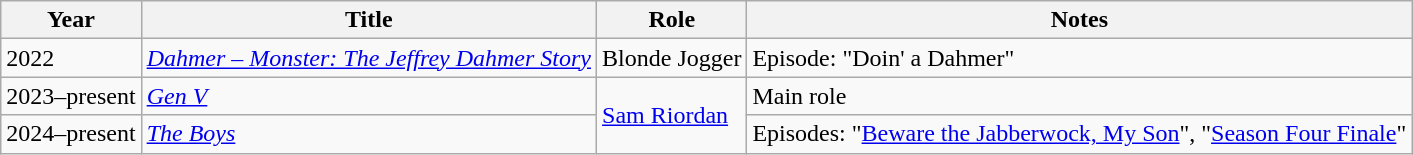<table class="wikitable">
<tr>
<th>Year</th>
<th>Title</th>
<th>Role</th>
<th>Notes</th>
</tr>
<tr>
<td>2022</td>
<td><em><a href='#'>Dahmer – Monster: The Jeffrey Dahmer Story</a></em></td>
<td>Blonde Jogger</td>
<td>Episode: "Doin' a Dahmer"</td>
</tr>
<tr>
<td>2023–present</td>
<td><em><a href='#'>Gen V</a></em></td>
<td rowspan="2"><a href='#'>Sam Riordan</a></td>
<td>Main role</td>
</tr>
<tr>
<td>2024–present</td>
<td><em><a href='#'>The Boys</a></em></td>
<td>Episodes: "<a href='#'>Beware the Jabberwock, My Son</a>", "<a href='#'>Season Four Finale</a>"</td>
</tr>
</table>
